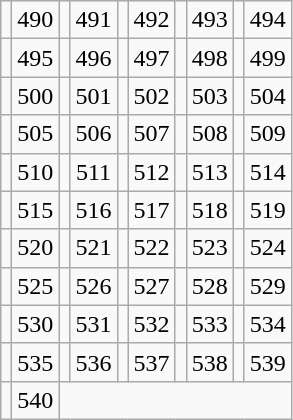<table class="wikitable" style="text-align:center">
<tr>
<td></td>
<td>490<br><big></big></td>
<td></td>
<td>491<br><big></big></td>
<td></td>
<td>492<br><big></big></td>
<td></td>
<td>493<br><big></big></td>
<td></td>
<td>494<br><big></big></td>
</tr>
<tr>
<td></td>
<td>495<br><big></big></td>
<td></td>
<td>496<br><big></big></td>
<td></td>
<td>497<br><big></big></td>
<td></td>
<td>498<br><big></big></td>
<td></td>
<td>499<br><big></big></td>
</tr>
<tr>
<td></td>
<td>500<br><big></big></td>
<td></td>
<td>501<br><big></big></td>
<td></td>
<td>502<br><big></big></td>
<td></td>
<td>503<br><big></big></td>
<td></td>
<td>504<br><big></big></td>
</tr>
<tr>
<td></td>
<td>505<br><big></big></td>
<td></td>
<td>506<br><big></big></td>
<td></td>
<td>507<br><big></big></td>
<td></td>
<td>508<br><big></big></td>
<td></td>
<td>509<br><big></big></td>
</tr>
<tr>
<td></td>
<td>510<br><big></big></td>
<td></td>
<td>511<br><big></big></td>
<td></td>
<td>512<br><big></big></td>
<td></td>
<td>513<br><big></big></td>
<td></td>
<td>514<br><big></big></td>
</tr>
<tr>
<td></td>
<td>515<br><big></big></td>
<td></td>
<td>516<br><big></big></td>
<td></td>
<td>517<br><big></big></td>
<td></td>
<td>518<br><big></big></td>
<td></td>
<td>519<br><big></big></td>
</tr>
<tr>
<td></td>
<td>520<br><big></big></td>
<td></td>
<td>521<br><big></big></td>
<td></td>
<td>522<br><big></big></td>
<td></td>
<td>523<br><big></big></td>
<td></td>
<td>524<br><big></big></td>
</tr>
<tr>
<td></td>
<td>525<br><big></big></td>
<td></td>
<td>526<br><big></big></td>
<td></td>
<td>527<br><big></big></td>
<td></td>
<td>528<br><big></big></td>
<td></td>
<td>529<br><big></big></td>
</tr>
<tr>
<td></td>
<td>530<br><big></big></td>
<td></td>
<td>531<br><big></big></td>
<td></td>
<td>532<br><big></big></td>
<td></td>
<td>533<br><big></big></td>
<td></td>
<td>534<br><big></big></td>
</tr>
<tr>
<td></td>
<td>535<br><big></big></td>
<td></td>
<td>536<br><big></big></td>
<td></td>
<td>537<br><big></big></td>
<td></td>
<td>538<br><big></big></td>
<td></td>
<td>539<br><big></big></td>
</tr>
<tr>
<td></td>
<td>540<br><big></big></td>
</tr>
</table>
